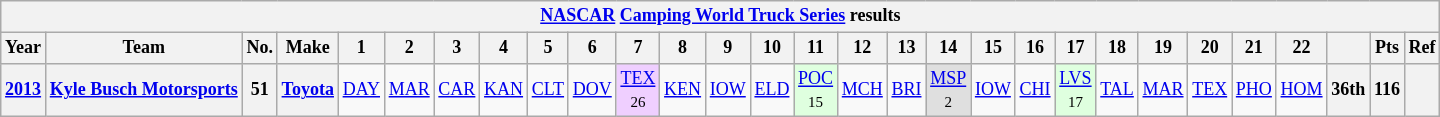<table class="wikitable" style="text-align:center; font-size:75%">
<tr>
<th colspan=45><a href='#'>NASCAR</a> <a href='#'>Camping World Truck Series</a> results</th>
</tr>
<tr>
<th>Year</th>
<th>Team</th>
<th>No.</th>
<th>Make</th>
<th>1</th>
<th>2</th>
<th>3</th>
<th>4</th>
<th>5</th>
<th>6</th>
<th>7</th>
<th>8</th>
<th>9</th>
<th>10</th>
<th>11</th>
<th>12</th>
<th>13</th>
<th>14</th>
<th>15</th>
<th>16</th>
<th>17</th>
<th>18</th>
<th>19</th>
<th>20</th>
<th>21</th>
<th>22</th>
<th></th>
<th>Pts</th>
<th>Ref</th>
</tr>
<tr>
<th><a href='#'>2013</a></th>
<th><a href='#'>Kyle Busch Motorsports</a></th>
<th>51</th>
<th><a href='#'>Toyota</a></th>
<td><a href='#'>DAY</a></td>
<td><a href='#'>MAR</a></td>
<td><a href='#'>CAR</a></td>
<td><a href='#'>KAN</a></td>
<td><a href='#'>CLT</a></td>
<td><a href='#'>DOV</a></td>
<td style="background:#EFCFFF;"><a href='#'>TEX</a><br><small>26</small></td>
<td><a href='#'>KEN</a></td>
<td><a href='#'>IOW</a></td>
<td><a href='#'>ELD</a></td>
<td style="background:#DFFFDF;"><a href='#'>POC</a><br><small>15</small></td>
<td><a href='#'>MCH</a></td>
<td><a href='#'>BRI</a></td>
<td style="background:#DFDFDF;"><a href='#'>MSP</a><br><small>2</small></td>
<td><a href='#'>IOW</a></td>
<td><a href='#'>CHI</a></td>
<td style="background:#DFFFDF;"><a href='#'>LVS</a><br><small>17</small></td>
<td><a href='#'>TAL</a></td>
<td><a href='#'>MAR</a></td>
<td><a href='#'>TEX</a></td>
<td><a href='#'>PHO</a></td>
<td><a href='#'>HOM</a></td>
<th>36th</th>
<th>116</th>
<th></th>
</tr>
</table>
